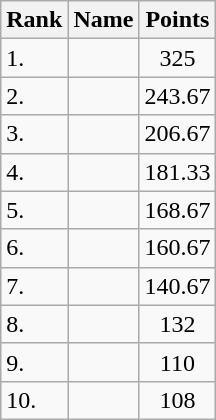<table class="wikitable sortable">
<tr>
<th>Rank</th>
<th>Name</th>
<th>Points</th>
</tr>
<tr>
<td>1.</td>
<td></td>
<td align=center>325</td>
</tr>
<tr>
<td>2.</td>
<td></td>
<td align=center>243.67</td>
</tr>
<tr>
<td>3.</td>
<td></td>
<td align=center>206.67</td>
</tr>
<tr>
<td>4.</td>
<td></td>
<td align=center>181.33</td>
</tr>
<tr>
<td>5.</td>
<td></td>
<td align=center>168.67</td>
</tr>
<tr>
<td>6.</td>
<td></td>
<td align=center>160.67</td>
</tr>
<tr>
<td>7.</td>
<td></td>
<td align=center>140.67</td>
</tr>
<tr>
<td>8.</td>
<td></td>
<td align=center>132</td>
</tr>
<tr>
<td>9.</td>
<td></td>
<td align=center>110</td>
</tr>
<tr>
<td>10.</td>
<td></td>
<td align=center>108</td>
</tr>
</table>
